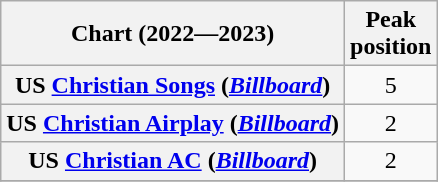<table class="wikitable sortable plainrowheaders" style="text-align:center">
<tr>
<th scope="col">Chart (2022—2023)</th>
<th scope="col">Peak<br>position</th>
</tr>
<tr>
<th scope="row">US <a href='#'>Christian Songs</a> (<em><a href='#'>Billboard</a></em>)</th>
<td>5</td>
</tr>
<tr>
<th scope="row">US <a href='#'>Christian Airplay</a> (<em><a href='#'>Billboard</a></em>)</th>
<td>2</td>
</tr>
<tr>
<th scope="row">US <a href='#'>Christian AC</a> (<em><a href='#'>Billboard</a></em>)</th>
<td>2</td>
</tr>
<tr>
</tr>
</table>
